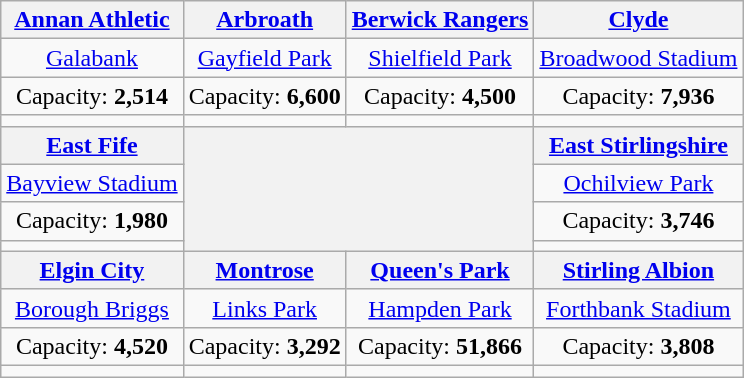<table class="wikitable" style="text-align:center">
<tr>
<th><a href='#'>Annan Athletic</a></th>
<th><a href='#'>Arbroath</a></th>
<th><a href='#'>Berwick Rangers</a></th>
<th><a href='#'>Clyde</a></th>
</tr>
<tr>
<td><a href='#'>Galabank</a></td>
<td><a href='#'>Gayfield Park</a></td>
<td><a href='#'>Shielfield Park</a></td>
<td><a href='#'>Broadwood Stadium</a></td>
</tr>
<tr>
<td>Capacity: <strong>2,514</strong></td>
<td>Capacity: <strong>6,600</strong></td>
<td>Capacity: <strong>4,500</strong></td>
<td>Capacity: <strong>7,936</strong></td>
</tr>
<tr>
<td></td>
<td></td>
<td></td>
<td></td>
</tr>
<tr>
<th><a href='#'>East Fife</a></th>
<th colspan=2 rowspan=4><br></th>
<th><a href='#'>East Stirlingshire</a></th>
</tr>
<tr>
<td><a href='#'>Bayview Stadium</a></td>
<td><a href='#'>Ochilview Park</a></td>
</tr>
<tr>
<td>Capacity: <strong>1,980</strong></td>
<td>Capacity: <strong>3,746</strong></td>
</tr>
<tr>
<td></td>
<td></td>
</tr>
<tr>
<th><a href='#'>Elgin City</a></th>
<th><a href='#'>Montrose</a></th>
<th><a href='#'>Queen's Park</a></th>
<th><a href='#'>Stirling Albion</a></th>
</tr>
<tr>
<td><a href='#'>Borough Briggs</a></td>
<td><a href='#'>Links Park</a></td>
<td><a href='#'>Hampden Park</a></td>
<td><a href='#'>Forthbank Stadium</a></td>
</tr>
<tr>
<td>Capacity: <strong>4,520</strong></td>
<td>Capacity: <strong>3,292</strong></td>
<td>Capacity: <strong>51,866</strong></td>
<td>Capacity: <strong>3,808</strong></td>
</tr>
<tr>
<td></td>
<td></td>
<td></td>
<td></td>
</tr>
</table>
